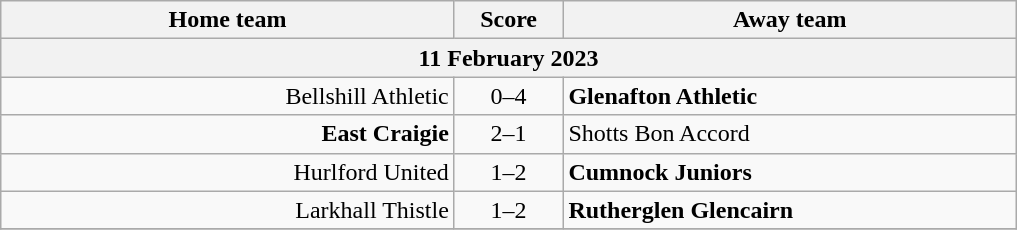<table class="wikitable" style="border-collapse: collapse;">
<tr>
<th width="295" align="right">Home team</th>
<th width="65" align="center">Score</th>
<th width="295" align="left">Away team</th>
</tr>
<tr>
<th colspan="3">11 February 2023</th>
</tr>
<tr>
<td align="right">Bellshill Athletic</td>
<td align="center">0–4</td>
<td><strong>Glenafton Athletic</strong></td>
</tr>
<tr>
<td align="right"><strong>East Craigie</strong></td>
<td align="center">2–1</td>
<td>Shotts Bon Accord</td>
</tr>
<tr>
<td align="right">Hurlford United</td>
<td align="center">1–2</td>
<td><strong>Cumnock Juniors</strong></td>
</tr>
<tr>
<td align="right">Larkhall Thistle</td>
<td align="center">1–2</td>
<td><strong>Rutherglen Glencairn</strong></td>
</tr>
<tr>
</tr>
</table>
